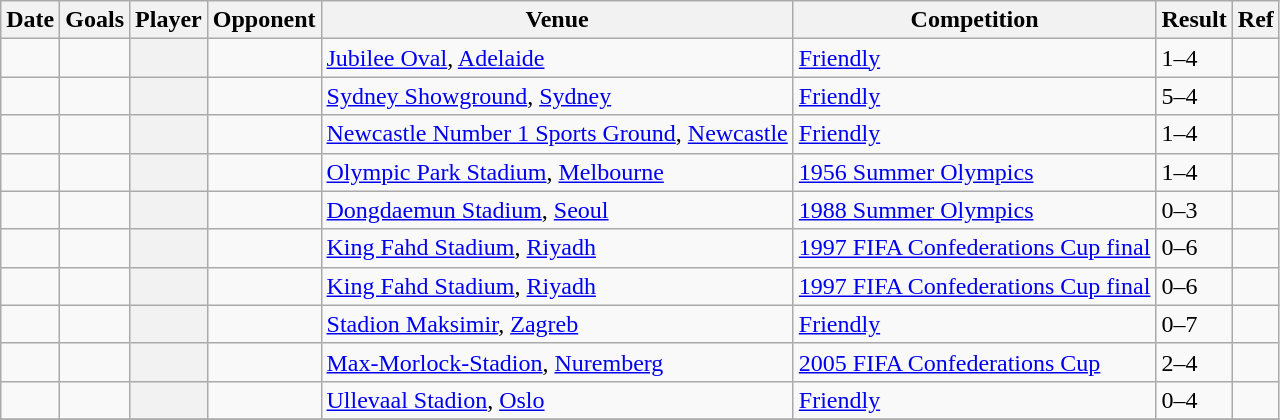<table class="wikitable sortable plainrowheaders">
<tr>
<th scope="col">Date</th>
<th scope="col">Goals</th>
<th scope="col">Player</th>
<th scope="col">Opponent</th>
<th scope="col">Venue</th>
<th scope="col">Competition</th>
<th scope="col" class="align:center">Result</th>
<th scope="col" class="unsortable">Ref</th>
</tr>
<tr>
<td></td>
<td></td>
<th scope="row"></th>
<td></td>
<td><a href='#'>Jubilee Oval</a>, <a href='#'>Adelaide</a></td>
<td><a href='#'>Friendly</a></td>
<td>1–4</td>
<td></td>
</tr>
<tr>
<td></td>
<td></td>
<th scope="row"></th>
<td></td>
<td><a href='#'>Sydney Showground</a>, <a href='#'>Sydney</a></td>
<td><a href='#'>Friendly</a></td>
<td>5–4</td>
<td></td>
</tr>
<tr>
<td></td>
<td></td>
<th scope="row"></th>
<td></td>
<td><a href='#'>Newcastle Number 1 Sports Ground</a>, <a href='#'>Newcastle</a></td>
<td><a href='#'>Friendly</a></td>
<td>1–4</td>
<td></td>
</tr>
<tr>
<td></td>
<td></td>
<th scope="row"></th>
<td></td>
<td><a href='#'>Olympic Park Stadium</a>, <a href='#'>Melbourne</a></td>
<td><a href='#'>1956 Summer Olympics</a></td>
<td>1–4</td>
<td></td>
</tr>
<tr>
<td></td>
<td></td>
<th scope="row"></th>
<td></td>
<td><a href='#'>Dongdaemun Stadium</a>, <a href='#'>Seoul</a></td>
<td><a href='#'>1988 Summer Olympics</a></td>
<td>0–3</td>
<td></td>
</tr>
<tr>
<td></td>
<td></td>
<th scope="row"></th>
<td></td>
<td><a href='#'>King Fahd Stadium</a>, <a href='#'>Riyadh</a></td>
<td><a href='#'>1997 FIFA Confederations Cup final</a></td>
<td>0–6</td>
<td></td>
</tr>
<tr>
<td></td>
<td></td>
<th scope="row"></th>
<td></td>
<td><a href='#'>King Fahd Stadium</a>, <a href='#'>Riyadh</a></td>
<td><a href='#'>1997 FIFA Confederations Cup final</a></td>
<td>0–6</td>
<td></td>
</tr>
<tr>
<td></td>
<td></td>
<th scope="row"></th>
<td></td>
<td><a href='#'>Stadion Maksimir</a>, <a href='#'>Zagreb</a></td>
<td><a href='#'>Friendly</a></td>
<td>0–7</td>
<td></td>
</tr>
<tr>
<td></td>
<td></td>
<th scope="row"></th>
<td></td>
<td><a href='#'>Max-Morlock-Stadion</a>, <a href='#'>Nuremberg</a></td>
<td><a href='#'>2005 FIFA Confederations Cup</a></td>
<td>2–4</td>
<td></td>
</tr>
<tr>
<td></td>
<td></td>
<th scope="row"></th>
<td></td>
<td><a href='#'>Ullevaal Stadion</a>, <a href='#'>Oslo</a></td>
<td><a href='#'>Friendly</a></td>
<td>0–4</td>
<td></td>
</tr>
<tr>
</tr>
</table>
